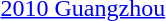<table>
<tr>
<td><a href='#'>2010 Guangzhou</a></td>
<td></td>
<td></td>
<td></td>
</tr>
</table>
